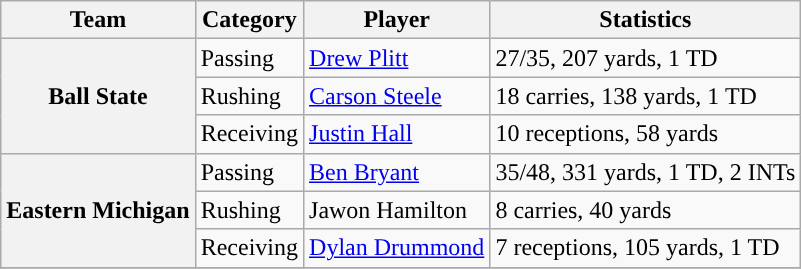<table class="wikitable" style="float: left;">
<tr>
<th>Team</th>
<th>Category</th>
<th>Player</th>
<th>Statistics</th>
</tr>
<tr>
<th rowspan=3>Ball State</th>
<td>Passing</td>
<td><a href='#'>Drew Plitt</a></td>
<td>27/35, 207 yards, 1 TD</td>
</tr>
<tr>
<td>Rushing</td>
<td><a href='#'>Carson Steele</a></td>
<td>18 carries, 138 yards, 1 TD</td>
</tr>
<tr>
<td>Receiving</td>
<td><a href='#'>Justin Hall</a></td>
<td>10 receptions, 58 yards</td>
</tr>
<tr>
<th rowspan=3 style=>Eastern Michigan</th>
<td>Passing</td>
<td><a href='#'>Ben Bryant</a></td>
<td>35/48, 331 yards, 1 TD, 2 INTs</td>
</tr>
<tr>
<td>Rushing</td>
<td>Jawon Hamilton</td>
<td>8 carries, 40 yards</td>
</tr>
<tr>
<td>Receiving</td>
<td><a href='#'>Dylan Drummond</a></td>
<td>7 receptions, 105 yards, 1 TD</td>
</tr>
<tr>
</tr>
</table>
